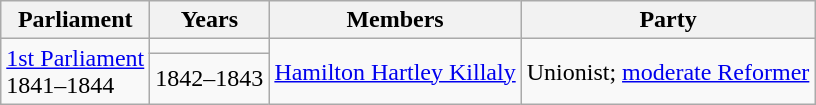<table class="wikitable">
<tr>
<th>Parliament</th>
<th>Years</th>
<th colspan="2">Members</th>
<th>Party</th>
</tr>
<tr>
<td rowspan = "2"><a href='#'>1st Parliament</a><br>1841–1844</td>
<td></td>
<td colspan ="2" rowspan = "2"><a href='#'>Hamilton Hartley Killaly</a></td>
<td colspan ="2" rowspan = "2">Unionist; <a href='#'>moderate Reformer</a></td>
</tr>
<tr>
<td>1842–1843</td>
</tr>
</table>
